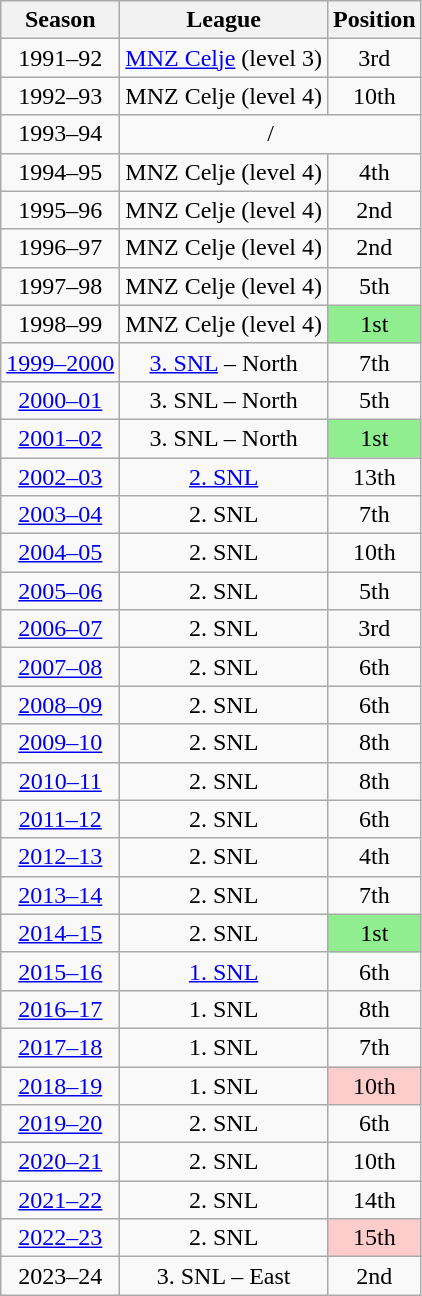<table class="wikitable" style="text-align: center">
<tr>
<th>Season</th>
<th>League</th>
<th>Position</th>
</tr>
<tr>
<td>1991–92</td>
<td><a href='#'>MNZ Celje</a> (level 3)</td>
<td>3rd</td>
</tr>
<tr>
<td>1992–93</td>
<td>MNZ Celje (level 4)</td>
<td>10th</td>
</tr>
<tr>
<td>1993–94</td>
<td colspan="2">/</td>
</tr>
<tr>
<td>1994–95</td>
<td>MNZ Celje (level 4)</td>
<td>4th</td>
</tr>
<tr>
<td>1995–96</td>
<td>MNZ Celje (level 4)</td>
<td>2nd</td>
</tr>
<tr>
<td>1996–97</td>
<td>MNZ Celje (level 4)</td>
<td>2nd</td>
</tr>
<tr>
<td>1997–98</td>
<td>MNZ Celje (level 4)</td>
<td>5th</td>
</tr>
<tr>
<td>1998–99</td>
<td>MNZ Celje (level 4)</td>
<td style="background: #90EE90;">1st</td>
</tr>
<tr>
<td><a href='#'>1999–2000</a></td>
<td><a href='#'>3. SNL</a> – North</td>
<td>7th</td>
</tr>
<tr>
<td><a href='#'>2000–01</a></td>
<td>3. SNL – North</td>
<td>5th</td>
</tr>
<tr>
<td><a href='#'>2001–02</a></td>
<td>3. SNL – North</td>
<td style="background: #90EE90;">1st</td>
</tr>
<tr>
<td><a href='#'>2002–03</a></td>
<td><a href='#'>2. SNL</a></td>
<td>13th</td>
</tr>
<tr>
<td><a href='#'>2003–04</a></td>
<td>2. SNL</td>
<td>7th</td>
</tr>
<tr>
<td><a href='#'>2004–05</a></td>
<td>2. SNL</td>
<td>10th</td>
</tr>
<tr>
<td><a href='#'>2005–06</a></td>
<td>2. SNL</td>
<td>5th</td>
</tr>
<tr>
<td><a href='#'>2006–07</a></td>
<td>2. SNL</td>
<td>3rd</td>
</tr>
<tr>
<td><a href='#'>2007–08</a></td>
<td>2. SNL</td>
<td>6th</td>
</tr>
<tr>
<td><a href='#'>2008–09</a></td>
<td>2. SNL</td>
<td>6th</td>
</tr>
<tr>
<td><a href='#'>2009–10</a></td>
<td>2. SNL</td>
<td>8th</td>
</tr>
<tr>
<td><a href='#'>2010–11</a></td>
<td>2. SNL</td>
<td>8th</td>
</tr>
<tr>
<td><a href='#'>2011–12</a></td>
<td>2. SNL</td>
<td>6th</td>
</tr>
<tr>
<td><a href='#'>2012–13</a></td>
<td>2. SNL</td>
<td>4th</td>
</tr>
<tr>
<td><a href='#'>2013–14</a></td>
<td>2. SNL</td>
<td>7th</td>
</tr>
<tr>
<td><a href='#'>2014–15</a></td>
<td>2. SNL</td>
<td style="background: #90EE90;">1st</td>
</tr>
<tr>
<td><a href='#'>2015–16</a></td>
<td><a href='#'>1. SNL</a></td>
<td>6th</td>
</tr>
<tr>
<td><a href='#'>2016–17</a></td>
<td>1. SNL</td>
<td>8th</td>
</tr>
<tr>
<td><a href='#'>2017–18</a></td>
<td>1. SNL</td>
<td>7th</td>
</tr>
<tr>
<td><a href='#'>2018–19</a></td>
<td>1. SNL</td>
<td style="background: #FFCCCC;">10th</td>
</tr>
<tr>
<td><a href='#'>2019–20</a></td>
<td>2. SNL</td>
<td>6th</td>
</tr>
<tr>
<td><a href='#'>2020–21</a></td>
<td>2. SNL</td>
<td>10th</td>
</tr>
<tr>
<td><a href='#'>2021–22</a></td>
<td>2. SNL</td>
<td>14th</td>
</tr>
<tr>
<td><a href='#'>2022–23</a></td>
<td>2. SNL</td>
<td style="background: #FFCCCC;">15th</td>
</tr>
<tr>
<td>2023–24</td>
<td>3. SNL – East</td>
<td>2nd</td>
</tr>
</table>
